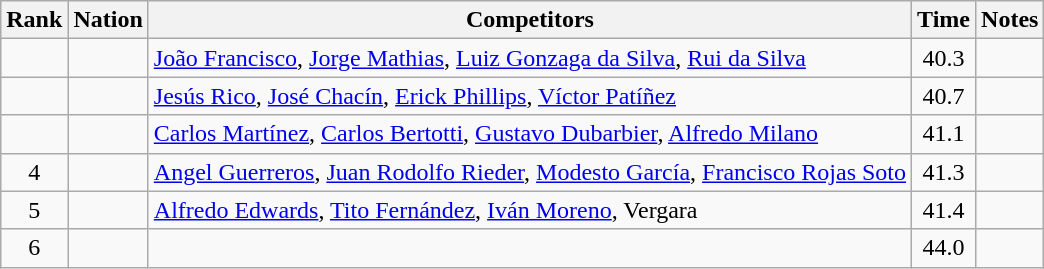<table class="wikitable sortable" style="text-align:center">
<tr>
<th>Rank</th>
<th>Nation</th>
<th>Competitors</th>
<th>Time</th>
<th>Notes</th>
</tr>
<tr>
<td></td>
<td align=left></td>
<td align=left><a href='#'>João Francisco</a>, <a href='#'>Jorge Mathias</a>, <a href='#'>Luiz Gonzaga da Silva</a>, <a href='#'>Rui da Silva</a></td>
<td>40.3</td>
<td></td>
</tr>
<tr>
<td></td>
<td align=left></td>
<td align=left><a href='#'>Jesús Rico</a>, <a href='#'>José Chacín</a>, <a href='#'>Erick Phillips</a>, <a href='#'>Víctor Patíñez</a></td>
<td>40.7</td>
<td></td>
</tr>
<tr>
<td></td>
<td align=left></td>
<td align=left><a href='#'>Carlos Martínez</a>, <a href='#'>Carlos Bertotti</a>, <a href='#'>Gustavo Dubarbier</a>, <a href='#'>Alfredo Milano</a></td>
<td>41.1</td>
<td></td>
</tr>
<tr>
<td>4</td>
<td align=left></td>
<td align=left><a href='#'>Angel Guerreros</a>, <a href='#'>Juan Rodolfo Rieder</a>, <a href='#'>Modesto García</a>, <a href='#'>Francisco Rojas Soto</a></td>
<td>41.3</td>
<td></td>
</tr>
<tr>
<td>5</td>
<td align=left></td>
<td align=left><a href='#'>Alfredo Edwards</a>, <a href='#'>Tito Fernández</a>, <a href='#'>Iván Moreno</a>, Vergara</td>
<td>41.4</td>
<td></td>
</tr>
<tr>
<td>6</td>
<td align=left></td>
<td align=left></td>
<td>44.0</td>
<td></td>
</tr>
</table>
